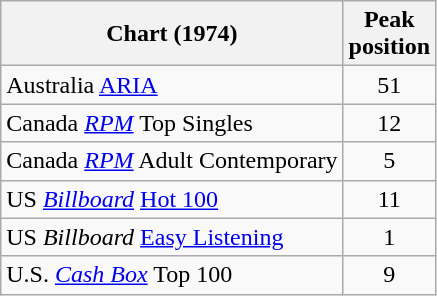<table class="wikitable sortable">
<tr>
<th>Chart (1974)</th>
<th>Peak<br>position</th>
</tr>
<tr>
<td>Australia <a href='#'>ARIA</a></td>
<td style="text-align:center;">51</td>
</tr>
<tr>
<td>Canada <a href='#'><em>RPM</em></a> Top Singles</td>
<td style="text-align:center;">12</td>
</tr>
<tr>
<td>Canada <a href='#'><em>RPM</em></a> Adult Contemporary </td>
<td style="text-align:center;">5</td>
</tr>
<tr>
<td>US <em><a href='#'>Billboard</a></em> <a href='#'>Hot 100</a></td>
<td style="text-align:center;">11</td>
</tr>
<tr>
<td>US <em>Billboard</em> <a href='#'>Easy Listening</a></td>
<td style="text-align:center;">1</td>
</tr>
<tr>
<td>U.S. <em><a href='#'>Cash Box</a></em> Top 100</td>
<td style="text-align:center;">9</td>
</tr>
</table>
